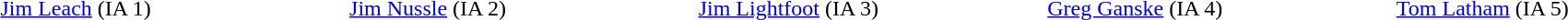<table width="100%">
<tr>
<td width="20%"><a href='#'>Jim Leach</a> (IA 1)</td>
<td width="20%"><a href='#'>Jim Nussle</a> (IA 2)</td>
<td width="20%"><a href='#'>Jim Lightfoot</a> (IA 3)</td>
<td width="20%"><a href='#'>Greg Ganske</a> (IA 4)</td>
<td width="20%"><a href='#'>Tom Latham</a> (IA 5)</td>
</tr>
</table>
